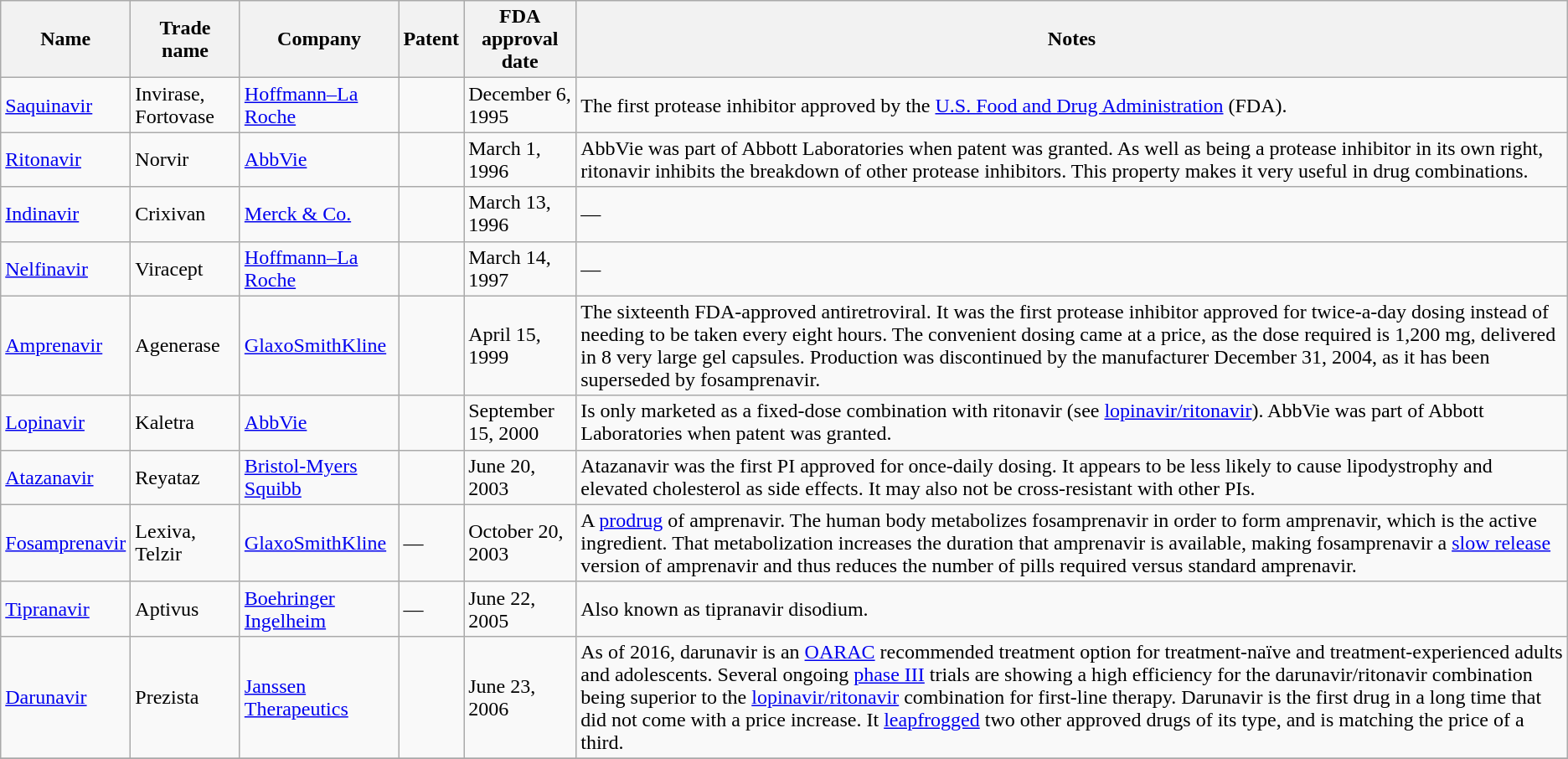<table class="wikitable">
<tr>
<th>Name</th>
<th>Trade name</th>
<th>Company</th>
<th>Patent</th>
<th>FDA approval date</th>
<th>Notes</th>
</tr>
<tr>
<td><a href='#'>Saquinavir</a></td>
<td>Invirase, Fortovase</td>
<td><a href='#'>Hoffmann–La Roche</a></td>
<td></td>
<td>December 6, 1995</td>
<td>The first protease inhibitor approved by the <a href='#'>U.S. Food and Drug Administration</a> (FDA).</td>
</tr>
<tr>
<td><a href='#'>Ritonavir</a></td>
<td>Norvir</td>
<td><a href='#'>AbbVie</a></td>
<td></td>
<td>March 1, 1996</td>
<td>AbbVie was part of Abbott Laboratories when patent was granted. As well as being a protease inhibitor in its own right, ritonavir inhibits the breakdown of other protease inhibitors. This property makes it very useful in drug combinations.</td>
</tr>
<tr>
<td><a href='#'>Indinavir</a></td>
<td>Crixivan</td>
<td><a href='#'>Merck & Co.</a></td>
<td></td>
<td>March 13, 1996</td>
<td>—</td>
</tr>
<tr>
<td><a href='#'>Nelfinavir</a></td>
<td>Viracept</td>
<td><a href='#'>Hoffmann–La Roche</a></td>
<td></td>
<td>March 14, 1997</td>
<td>—</td>
</tr>
<tr>
<td><a href='#'>Amprenavir</a></td>
<td>Agenerase</td>
<td><a href='#'>GlaxoSmithKline</a></td>
<td></td>
<td>April 15, 1999</td>
<td>The sixteenth FDA-approved antiretroviral. It was the first protease inhibitor approved for twice-a-day dosing instead of needing to be taken every eight hours. The convenient dosing came at a price, as the dose required is 1,200 mg, delivered in 8 very large gel capsules. Production was discontinued by the manufacturer December 31, 2004, as it has been superseded by fosamprenavir.</td>
</tr>
<tr>
<td><a href='#'>Lopinavir</a></td>
<td>Kaletra</td>
<td><a href='#'>AbbVie</a></td>
<td></td>
<td>September 15, 2000</td>
<td>Is only marketed as a fixed-dose combination with ritonavir (see <a href='#'>lopinavir/ritonavir</a>). AbbVie was part of Abbott Laboratories when patent was granted.</td>
</tr>
<tr>
<td><a href='#'>Atazanavir</a></td>
<td>Reyataz</td>
<td><a href='#'>Bristol-Myers Squibb</a></td>
<td></td>
<td>June 20, 2003</td>
<td>Atazanavir was the first PI approved for once-daily dosing. It appears to be less likely to cause lipodystrophy and elevated cholesterol as side effects. It may also not be cross-resistant with other PIs.</td>
</tr>
<tr>
<td><a href='#'>Fosamprenavir</a></td>
<td>Lexiva, Telzir</td>
<td><a href='#'>GlaxoSmithKline</a></td>
<td>—</td>
<td>October 20, 2003</td>
<td>A <a href='#'>prodrug</a> of amprenavir. The human body metabolizes fosamprenavir in order to form amprenavir, which is the active ingredient. That metabolization increases the duration that amprenavir is available, making fosamprenavir a <a href='#'>slow release</a> version of amprenavir and thus reduces the number of pills required versus standard amprenavir.</td>
</tr>
<tr>
<td><a href='#'>Tipranavir</a></td>
<td>Aptivus</td>
<td><a href='#'>Boehringer Ingelheim</a></td>
<td>—</td>
<td>June 22, 2005</td>
<td>Also known as tipranavir disodium.</td>
</tr>
<tr>
<td><a href='#'>Darunavir</a></td>
<td>Prezista</td>
<td><a href='#'>Janssen Therapeutics</a></td>
<td></td>
<td>June 23, 2006</td>
<td>As of 2016, darunavir is an <a href='#'>OARAC</a> recommended treatment option for treatment-naïve and treatment-experienced adults and adolescents. Several ongoing <a href='#'>phase III</a> trials are showing a high efficiency for the darunavir/ritonavir combination being superior to the <a href='#'>lopinavir/ritonavir</a> combination for first-line therapy. Darunavir is the first drug in a long time that did not come with a price increase. It <a href='#'>leapfrogged</a> two other approved drugs of its type, and is matching the price of a third.</td>
</tr>
<tr>
</tr>
</table>
